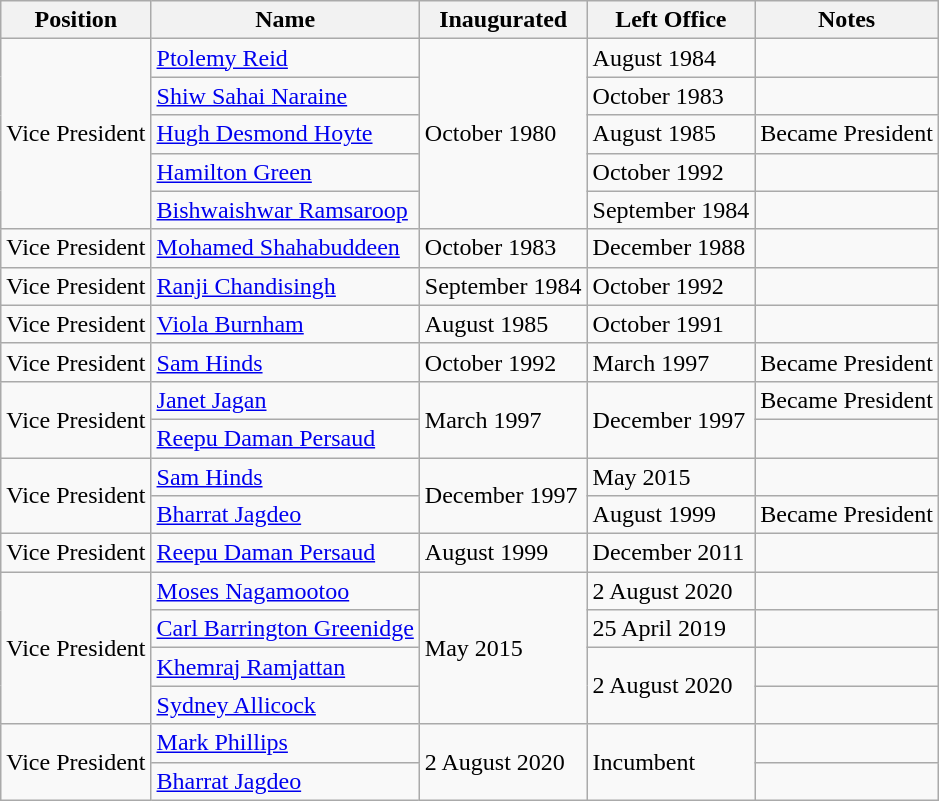<table class="wikitable">
<tr>
<th>Position</th>
<th>Name</th>
<th>Inaugurated</th>
<th>Left Office</th>
<th>Notes</th>
</tr>
<tr>
<td rowspan="5">Vice President</td>
<td><a href='#'>Ptolemy Reid</a></td>
<td rowspan="5">October 1980</td>
<td>August 1984</td>
<td></td>
</tr>
<tr>
<td><a href='#'>Shiw Sahai Naraine</a></td>
<td>October 1983</td>
<td></td>
</tr>
<tr>
<td><a href='#'>Hugh Desmond Hoyte</a></td>
<td>August 1985</td>
<td>Became President</td>
</tr>
<tr>
<td><a href='#'>Hamilton Green</a></td>
<td>October 1992</td>
<td></td>
</tr>
<tr>
<td><a href='#'>Bishwaishwar Ramsaroop</a></td>
<td>September 1984</td>
<td></td>
</tr>
<tr>
<td>Vice President</td>
<td><a href='#'>Mohamed Shahabuddeen</a></td>
<td>October 1983</td>
<td>December 1988</td>
<td></td>
</tr>
<tr>
<td>Vice President</td>
<td><a href='#'>Ranji Chandisingh</a></td>
<td>September 1984</td>
<td>October 1992</td>
<td></td>
</tr>
<tr>
<td>Vice President</td>
<td><a href='#'>Viola Burnham</a></td>
<td>August 1985</td>
<td>October 1991</td>
<td></td>
</tr>
<tr>
<td>Vice President</td>
<td><a href='#'>Sam Hinds</a></td>
<td>October 1992</td>
<td>March 1997</td>
<td>Became President</td>
</tr>
<tr>
<td rowspan="2">Vice President</td>
<td><a href='#'>Janet Jagan</a></td>
<td rowspan="2">March 1997</td>
<td rowspan="2">December 1997</td>
<td> Became President</td>
</tr>
<tr>
<td><a href='#'>Reepu Daman Persaud</a></td>
<td></td>
</tr>
<tr>
<td rowspan="2">Vice President</td>
<td><a href='#'>Sam Hinds</a></td>
<td rowspan="2">December 1997</td>
<td>May 2015</td>
<td></td>
</tr>
<tr>
<td><a href='#'>Bharrat Jagdeo</a></td>
<td>August 1999</td>
<td>Became President</td>
</tr>
<tr>
<td>Vice President</td>
<td><a href='#'>Reepu Daman Persaud</a></td>
<td>August 1999</td>
<td>December 2011</td>
<td></td>
</tr>
<tr>
<td rowspan="4">Vice President</td>
<td><a href='#'>Moses Nagamootoo</a></td>
<td rowspan="4">May 2015</td>
<td>2 August 2020</td>
<td></td>
</tr>
<tr>
<td><a href='#'>Carl Barrington Greenidge</a></td>
<td>25 April 2019</td>
<td></td>
</tr>
<tr>
<td><a href='#'>Khemraj Ramjattan</a></td>
<td rowspan="2">2 August 2020</td>
<td></td>
</tr>
<tr>
<td><a href='#'>Sydney Allicock</a></td>
<td></td>
</tr>
<tr>
<td rowspan="2">Vice President</td>
<td><a href='#'>Mark Phillips</a></td>
<td rowspan="2">2 August 2020</td>
<td rowspan="2">Incumbent</td>
<td></td>
</tr>
<tr>
<td><a href='#'>Bharrat Jagdeo</a></td>
<td></td>
</tr>
</table>
